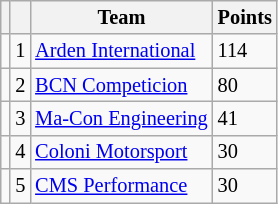<table class="wikitable" style="font-size: 85%;">
<tr>
<th></th>
<th></th>
<th>Team</th>
<th>Points</th>
</tr>
<tr>
<td align="left"></td>
<td align="center">1</td>
<td> <a href='#'>Arden International</a></td>
<td>114</td>
</tr>
<tr>
<td align="left"></td>
<td align="center">2</td>
<td> <a href='#'>BCN Competicion</a></td>
<td>80</td>
</tr>
<tr>
<td align="left"></td>
<td align="center">3</td>
<td> <a href='#'>Ma-Con Engineering</a></td>
<td>41</td>
</tr>
<tr>
<td align="left"></td>
<td align="center">4</td>
<td> <a href='#'>Coloni Motorsport</a></td>
<td>30</td>
</tr>
<tr>
<td align="left"></td>
<td align="center">5</td>
<td> <a href='#'>CMS Performance</a></td>
<td>30</td>
</tr>
</table>
